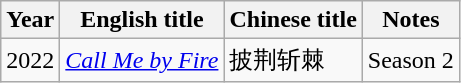<table class="wikitable">
<tr>
<th>Year</th>
<th>English title</th>
<th>Chinese title</th>
<th>Notes</th>
</tr>
<tr>
<td>2022</td>
<td><em><a href='#'>Call Me by Fire</a></em></td>
<td>披荆斩棘</td>
<td>Season 2</td>
</tr>
</table>
